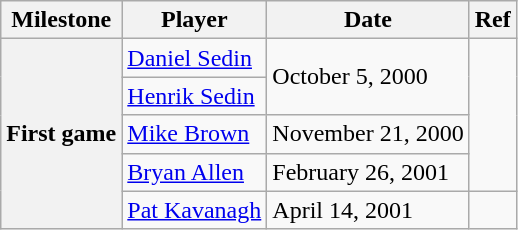<table class="wikitable">
<tr>
<th scope="col">Milestone</th>
<th scope="col">Player</th>
<th scope="col">Date</th>
<th scope="col">Ref</th>
</tr>
<tr>
<th rowspan=5>First game</th>
<td><a href='#'>Daniel Sedin</a></td>
<td rowspan=2>October 5, 2000</td>
<td rowspan=4></td>
</tr>
<tr>
<td><a href='#'>Henrik Sedin</a></td>
</tr>
<tr>
<td><a href='#'>Mike Brown</a></td>
<td>November 21, 2000</td>
</tr>
<tr>
<td><a href='#'>Bryan Allen</a></td>
<td>February 26, 2001</td>
</tr>
<tr>
<td><a href='#'>Pat Kavanagh</a></td>
<td>April 14, 2001</td>
<td></td>
</tr>
</table>
